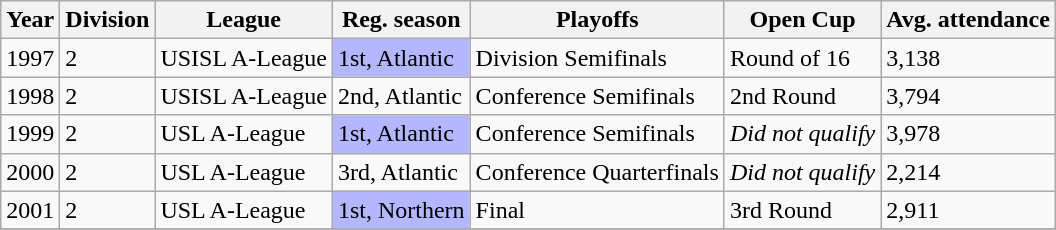<table class="wikitable">
<tr>
<th>Year</th>
<th>Division</th>
<th>League</th>
<th>Reg. season</th>
<th>Playoffs</th>
<th>Open Cup</th>
<th>Avg. attendance</th>
</tr>
<tr>
<td>1997</td>
<td>2</td>
<td>USISL A-League</td>
<td bgcolor="B3B7FF">1st, Atlantic</td>
<td>Division Semifinals</td>
<td>Round of 16</td>
<td>3,138</td>
</tr>
<tr>
<td>1998</td>
<td>2</td>
<td>USISL A-League</td>
<td>2nd, Atlantic</td>
<td>Conference Semifinals</td>
<td>2nd Round</td>
<td>3,794</td>
</tr>
<tr>
<td>1999</td>
<td>2</td>
<td>USL A-League</td>
<td bgcolor="B3B7FF">1st, Atlantic</td>
<td>Conference Semifinals</td>
<td><em>Did not qualify</em></td>
<td>3,978</td>
</tr>
<tr>
<td>2000</td>
<td>2</td>
<td>USL A-League</td>
<td>3rd, Atlantic</td>
<td>Conference Quarterfinals</td>
<td><em>Did not qualify</em></td>
<td>2,214</td>
</tr>
<tr>
<td>2001</td>
<td>2</td>
<td>USL A-League</td>
<td bgcolor="B3B7FF">1st, Northern</td>
<td>Final</td>
<td>3rd Round</td>
<td>2,911</td>
</tr>
<tr>
</tr>
</table>
